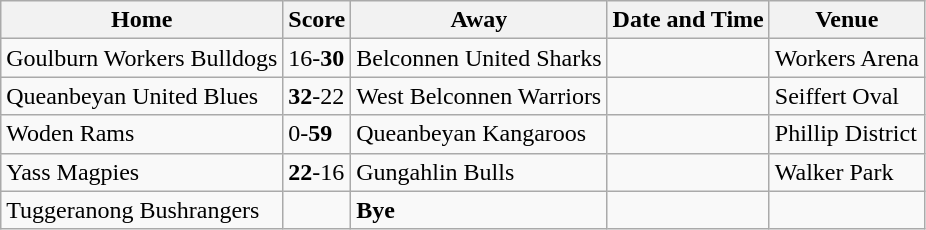<table class="wikitable">
<tr>
<th>Home</th>
<th>Score</th>
<th>Away</th>
<th>Date and Time</th>
<th>Venue</th>
</tr>
<tr>
<td> Goulburn Workers Bulldogs</td>
<td>16-<strong>30</strong></td>
<td> Belconnen United Sharks</td>
<td></td>
<td>Workers Arena</td>
</tr>
<tr>
<td> Queanbeyan United Blues</td>
<td><strong>32</strong>-22</td>
<td> West Belconnen Warriors</td>
<td></td>
<td>Seiffert Oval</td>
</tr>
<tr>
<td> Woden Rams</td>
<td>0-<strong>59</strong></td>
<td> Queanbeyan Kangaroos</td>
<td></td>
<td>Phillip District</td>
</tr>
<tr>
<td> Yass Magpies</td>
<td><strong>22</strong>-16</td>
<td> Gungahlin Bulls</td>
<td></td>
<td>Walker Park</td>
</tr>
<tr>
<td> Tuggeranong Bushrangers</td>
<td></td>
<td><strong>Bye</strong></td>
<td></td>
<td></td>
</tr>
</table>
